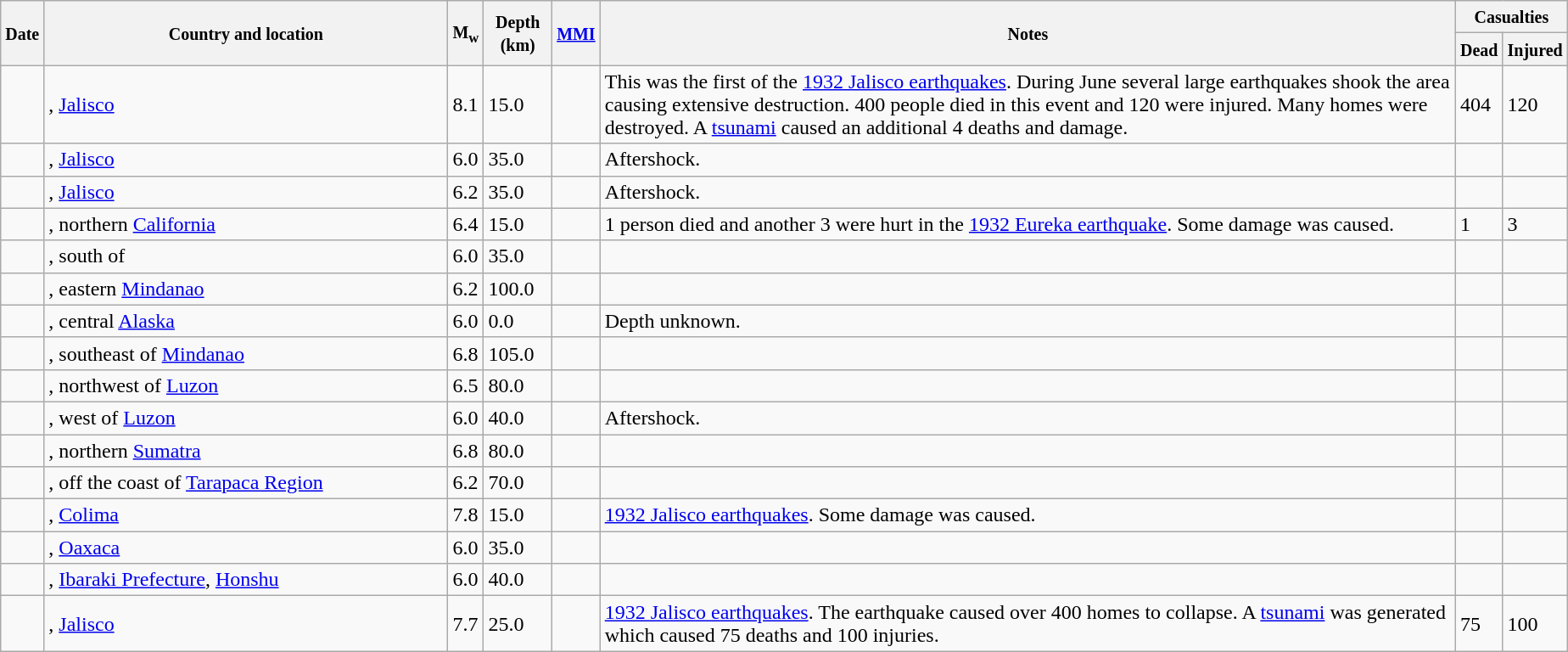<table class="wikitable sortable sort-under" style="border:1px black; margin-left:1em;">
<tr>
<th rowspan="2"><small>Date</small></th>
<th rowspan="2" style="width: 310px"><small>Country and location</small></th>
<th rowspan="2"><small>M<sub>w</sub></small></th>
<th rowspan="2"><small>Depth (km)</small></th>
<th rowspan="2"><small><a href='#'>MMI</a></small></th>
<th rowspan="2" class="unsortable"><small>Notes</small></th>
<th colspan="2"><small>Casualties</small></th>
</tr>
<tr>
<th><small>Dead</small></th>
<th><small>Injured</small></th>
</tr>
<tr>
<td></td>
<td>, <a href='#'>Jalisco</a></td>
<td>8.1</td>
<td>15.0</td>
<td></td>
<td>This was the first of the <a href='#'>1932 Jalisco earthquakes</a>. During June several large earthquakes shook the area causing extensive destruction. 400 people died in this event and 120 were injured. Many homes were destroyed. A <a href='#'>tsunami</a> caused an additional 4 deaths and damage.</td>
<td>404</td>
<td>120</td>
</tr>
<tr>
<td></td>
<td>, <a href='#'>Jalisco</a></td>
<td>6.0</td>
<td>35.0</td>
<td></td>
<td>Aftershock.</td>
<td></td>
<td></td>
</tr>
<tr>
<td></td>
<td>, <a href='#'>Jalisco</a></td>
<td>6.2</td>
<td>35.0</td>
<td></td>
<td>Aftershock.</td>
<td></td>
<td></td>
</tr>
<tr>
<td></td>
<td>, northern <a href='#'>California</a></td>
<td>6.4</td>
<td>15.0</td>
<td></td>
<td>1 person died and another 3 were hurt in the <a href='#'>1932 Eureka earthquake</a>. Some damage was caused.</td>
<td>1</td>
<td>3</td>
</tr>
<tr>
<td></td>
<td>, south of</td>
<td>6.0</td>
<td>35.0</td>
<td></td>
<td></td>
<td></td>
<td></td>
</tr>
<tr>
<td></td>
<td>, eastern <a href='#'>Mindanao</a></td>
<td>6.2</td>
<td>100.0</td>
<td></td>
<td></td>
<td></td>
<td></td>
</tr>
<tr>
<td></td>
<td>, central <a href='#'>Alaska</a></td>
<td>6.0</td>
<td>0.0</td>
<td></td>
<td>Depth unknown.</td>
<td></td>
<td></td>
</tr>
<tr>
<td></td>
<td>, southeast of <a href='#'>Mindanao</a></td>
<td>6.8</td>
<td>105.0</td>
<td></td>
<td></td>
<td></td>
<td></td>
</tr>
<tr>
<td></td>
<td>, northwest of <a href='#'>Luzon</a></td>
<td>6.5</td>
<td>80.0</td>
<td></td>
<td></td>
<td></td>
<td></td>
</tr>
<tr>
<td></td>
<td>, west of <a href='#'>Luzon</a></td>
<td>6.0</td>
<td>40.0</td>
<td></td>
<td>Aftershock.</td>
<td></td>
<td></td>
</tr>
<tr>
<td></td>
<td>, northern <a href='#'>Sumatra</a></td>
<td>6.8</td>
<td>80.0</td>
<td></td>
<td></td>
<td></td>
<td></td>
</tr>
<tr>
<td></td>
<td>, off the coast of <a href='#'>Tarapaca Region</a></td>
<td>6.2</td>
<td>70.0</td>
<td></td>
<td></td>
<td></td>
<td></td>
</tr>
<tr>
<td></td>
<td>, <a href='#'>Colima</a></td>
<td>7.8</td>
<td>15.0</td>
<td></td>
<td><a href='#'>1932 Jalisco earthquakes</a>. Some damage was caused.</td>
<td></td>
<td></td>
</tr>
<tr>
<td></td>
<td>, <a href='#'>Oaxaca</a></td>
<td>6.0</td>
<td>35.0</td>
<td></td>
<td></td>
<td></td>
<td></td>
</tr>
<tr>
<td></td>
<td>, <a href='#'>Ibaraki Prefecture</a>, <a href='#'>Honshu</a></td>
<td>6.0</td>
<td>40.0</td>
<td></td>
<td></td>
<td></td>
<td></td>
</tr>
<tr>
<td></td>
<td>, <a href='#'>Jalisco</a></td>
<td>7.7</td>
<td>25.0</td>
<td></td>
<td><a href='#'>1932 Jalisco earthquakes</a>. The earthquake caused over 400 homes to collapse. A <a href='#'>tsunami</a> was generated which caused 75 deaths and 100 injuries.</td>
<td>75</td>
<td>100</td>
</tr>
</table>
